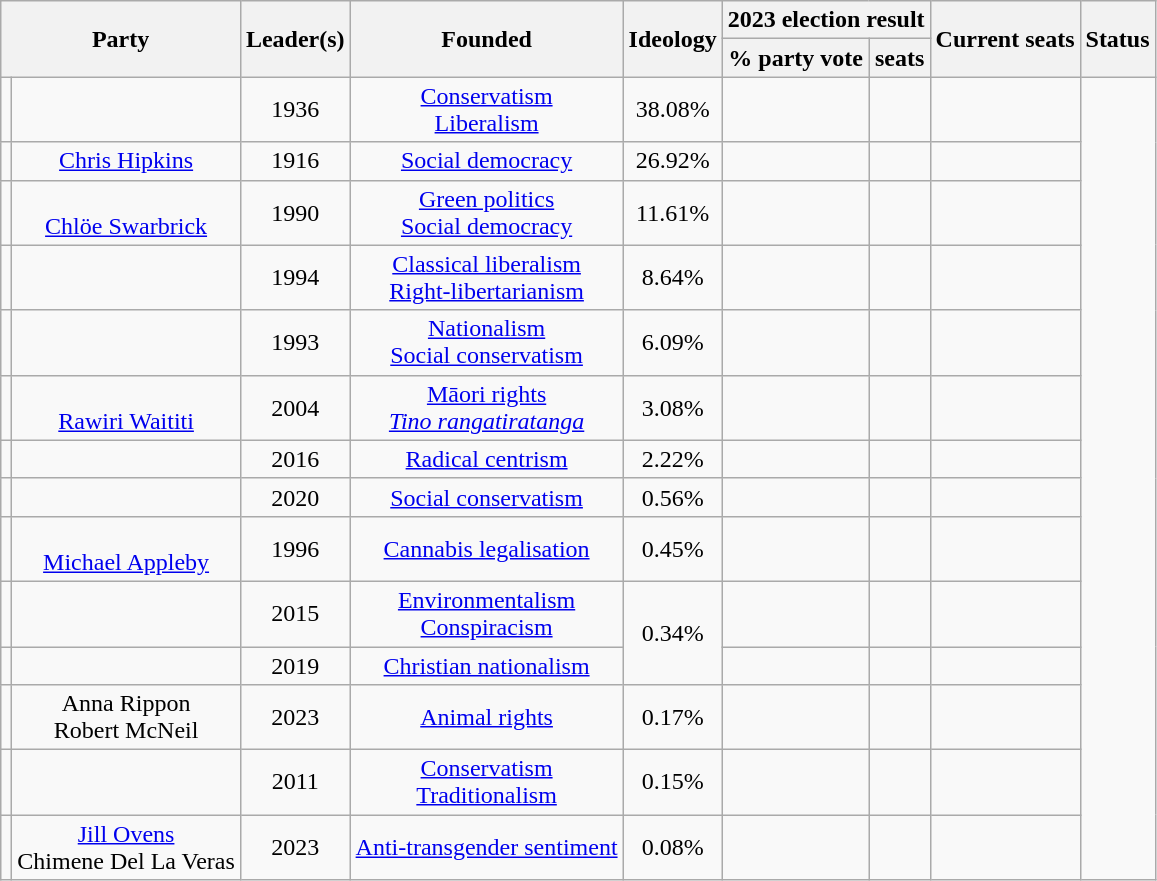<table class="sortable wikitable" style="text-align:center">
<tr>
<th colspan="2" rowspan="2">Party</th>
<th rowspan="2">Leader(s)</th>
<th rowspan="2">Founded</th>
<th rowspan="2">Ideology</th>
<th colspan="2">2023 election result</th>
<th rowspan="2">Current seats</th>
<th rowspan="2">Status</th>
</tr>
<tr>
<th>% party vote</th>
<th>seats</th>
</tr>
<tr>
<td></td>
<td></td>
<td>1936</td>
<td><a href='#'>Conservatism</a><br><a href='#'>Liberalism</a></td>
<td>38.08%</td>
<td></td>
<td></td>
<td></td>
</tr>
<tr>
<td></td>
<td><a href='#'>Chris Hipkins</a></td>
<td>1916</td>
<td><a href='#'>Social democracy</a></td>
<td>26.92%</td>
<td></td>
<td></td>
<td></td>
</tr>
<tr>
<td></td>
<td><br><a href='#'>Chlöe Swarbrick</a></td>
<td>1990</td>
<td><a href='#'>Green politics</a><br><a href='#'>Social democracy</a></td>
<td>11.61%</td>
<td></td>
<td></td>
<td></td>
</tr>
<tr>
<td></td>
<td></td>
<td>1994</td>
<td><a href='#'>Classical liberalism</a><br><a href='#'>Right-libertarianism</a></td>
<td>8.64%</td>
<td></td>
<td></td>
<td></td>
</tr>
<tr>
<td></td>
<td></td>
<td>1993</td>
<td><a href='#'>Nationalism</a><br><a href='#'>Social conservatism</a></td>
<td>6.09%</td>
<td></td>
<td></td>
<td></td>
</tr>
<tr>
<td></td>
<td><br><a href='#'>Rawiri Waititi</a></td>
<td>2004</td>
<td><a href='#'>Māori rights</a><br><em><a href='#'>Tino rangatiratanga</a></em></td>
<td>3.08%</td>
<td></td>
<td></td>
<td></td>
</tr>
<tr>
<td></td>
<td></td>
<td>2016</td>
<td><a href='#'>Radical centrism</a></td>
<td>2.22%</td>
<td></td>
<td></td>
<td></td>
</tr>
<tr>
<td></td>
<td></td>
<td>2020</td>
<td><a href='#'>Social conservatism</a></td>
<td>0.56%</td>
<td></td>
<td></td>
<td></td>
</tr>
<tr>
<td></td>
<td><br><a href='#'>Michael Appleby</a></td>
<td>1996</td>
<td><a href='#'>Cannabis legalisation</a></td>
<td>0.45%</td>
<td></td>
<td></td>
<td></td>
</tr>
<tr>
<td></td>
<td></td>
<td>2015</td>
<td><a href='#'>Environmentalism</a><br><a href='#'>Conspiracism</a></td>
<td rowspan=2>0.34%</td>
<td></td>
<td></td>
<td></td>
</tr>
<tr>
<td></td>
<td></td>
<td>2019</td>
<td><a href='#'>Christian nationalism</a></td>
<td></td>
<td></td>
<td></td>
</tr>
<tr>
<td></td>
<td>Anna Rippon<br>Robert McNeil</td>
<td>2023</td>
<td><a href='#'>Animal rights</a></td>
<td>0.17%</td>
<td></td>
<td></td>
<td></td>
</tr>
<tr>
<td></td>
<td></td>
<td>2011</td>
<td><a href='#'>Conservatism</a><br><a href='#'>Traditionalism</a></td>
<td>0.15%</td>
<td></td>
<td></td>
<td></td>
</tr>
<tr>
<td></td>
<td><a href='#'>Jill Ovens</a><br> Chimene Del La Veras</td>
<td>2023</td>
<td><a href='#'>Anti-transgender sentiment</a></td>
<td>0.08%</td>
<td></td>
<td></td>
<td></td>
</tr>
</table>
